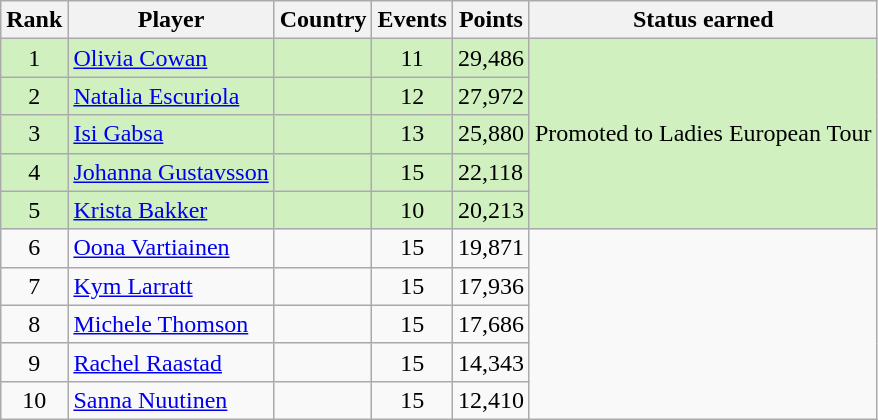<table class="wikitable">
<tr>
<th>Rank</th>
<th>Player</th>
<th>Country</th>
<th>Events</th>
<th>Points</th>
<th>Status earned</th>
</tr>
<tr style="background:#D0F0C0;">
<td align=center>1</td>
<td><a href='#'>Olivia Cowan</a></td>
<td></td>
<td align=center>11</td>
<td>29,486</td>
<td rowspan=5>Promoted to Ladies European Tour</td>
</tr>
<tr style="background:#D0F0C0;">
<td align=center>2</td>
<td><a href='#'>Natalia Escuriola</a></td>
<td></td>
<td align=center>12</td>
<td>27,972</td>
</tr>
<tr style="background:#D0F0C0;">
<td align=center>3</td>
<td><a href='#'>Isi Gabsa</a></td>
<td></td>
<td align=center>13</td>
<td>25,880</td>
</tr>
<tr style="background:#D0F0C0;">
<td align=center>4</td>
<td><a href='#'>Johanna Gustavsson</a></td>
<td></td>
<td align=center>15</td>
<td>22,118</td>
</tr>
<tr style="background:#D0F0C0;">
<td align=center>5</td>
<td><a href='#'>Krista Bakker</a></td>
<td></td>
<td align=center>10</td>
<td>20,213</td>
</tr>
<tr>
<td align=center>6</td>
<td><a href='#'>Oona Vartiainen</a></td>
<td></td>
<td align=center>15</td>
<td>19,871</td>
<td rowspan=5></td>
</tr>
<tr>
<td align=center>7</td>
<td><a href='#'>Kym Larratt</a></td>
<td></td>
<td align=center>15</td>
<td>17,936</td>
</tr>
<tr>
<td align=center>8</td>
<td><a href='#'>Michele Thomson</a></td>
<td></td>
<td align=center>15</td>
<td>17,686</td>
</tr>
<tr>
<td align=center>9</td>
<td><a href='#'>Rachel Raastad</a></td>
<td></td>
<td align=center>15</td>
<td>14,343</td>
</tr>
<tr>
<td align=center>10</td>
<td><a href='#'>Sanna Nuutinen</a></td>
<td></td>
<td align=center>15</td>
<td>12,410</td>
</tr>
</table>
